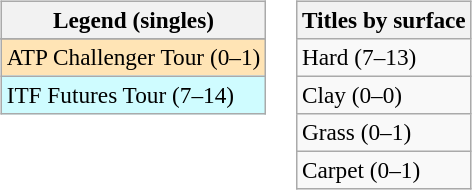<table>
<tr valign=top>
<td><br><table class=wikitable style=font-size:97%>
<tr>
<th>Legend (singles)</th>
</tr>
<tr bgcolor=e5d1cb>
</tr>
<tr bgcolor=moccasin>
<td>ATP Challenger Tour (0–1)</td>
</tr>
<tr bgcolor=cffcff>
<td>ITF Futures Tour (7–14)</td>
</tr>
</table>
</td>
<td><br><table class=wikitable style=font-size:97%>
<tr>
<th>Titles by surface</th>
</tr>
<tr>
<td>Hard (7–13)</td>
</tr>
<tr>
<td>Clay (0–0)</td>
</tr>
<tr>
<td>Grass (0–1)</td>
</tr>
<tr>
<td>Carpet (0–1)</td>
</tr>
</table>
</td>
</tr>
</table>
